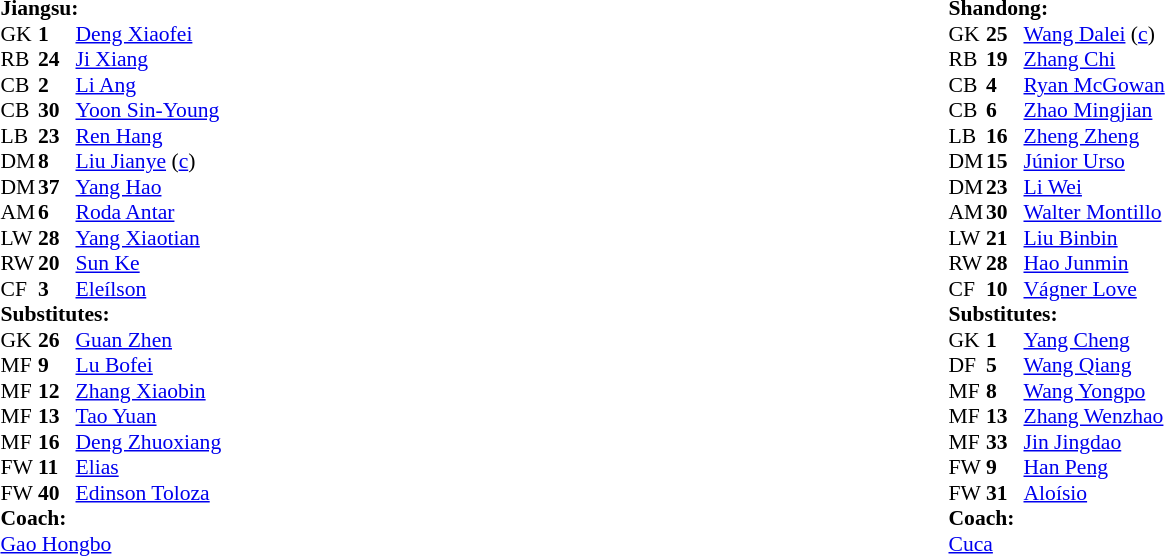<table style="width:100%;">
<tr>
<td style="vertical-align:top; width:45%;"><br><table style="font-size: 90%" cellspacing="0" cellpadding="0">
<tr>
<td colspan="4"><strong>Jiangsu:</strong></td>
</tr>
<tr>
<th width="25"></th>
<th width="25"></th>
</tr>
<tr>
<td>GK</td>
<td><strong>1</strong></td>
<td> <a href='#'>Deng Xiaofei</a></td>
</tr>
<tr>
<td>RB</td>
<td><strong>24</strong></td>
<td> <a href='#'>Ji Xiang</a></td>
</tr>
<tr>
<td>CB</td>
<td><strong>2</strong></td>
<td> <a href='#'>Li Ang</a></td>
<td></td>
</tr>
<tr>
<td>CB</td>
<td><strong>30</strong></td>
<td> <a href='#'>Yoon Sin-Young</a></td>
</tr>
<tr>
<td>LB</td>
<td><strong>23</strong></td>
<td> <a href='#'>Ren Hang</a></td>
</tr>
<tr>
<td>DM</td>
<td><strong>8</strong></td>
<td> <a href='#'>Liu Jianye</a> (<a href='#'>c</a>)</td>
<td></td>
<td></td>
</tr>
<tr>
<td>DM</td>
<td><strong>37</strong></td>
<td> <a href='#'>Yang Hao</a></td>
<td></td>
<td></td>
</tr>
<tr>
<td>AM</td>
<td><strong>6</strong></td>
<td> <a href='#'>Roda Antar</a></td>
</tr>
<tr>
<td>LW</td>
<td><strong>28</strong></td>
<td> <a href='#'>Yang Xiaotian</a></td>
</tr>
<tr>
<td>RW</td>
<td><strong>20</strong></td>
<td>  <a href='#'>Sun Ke</a></td>
<td></td>
</tr>
<tr>
<td>CF</td>
<td><strong>3</strong></td>
<td> <a href='#'>Eleílson</a></td>
</tr>
<tr>
<td colspan=4><strong>Substitutes:</strong></td>
</tr>
<tr>
<td>GK</td>
<td><strong>26</strong></td>
<td> <a href='#'>Guan Zhen</a></td>
</tr>
<tr>
<td>MF</td>
<td><strong>9</strong></td>
<td> <a href='#'>Lu Bofei</a></td>
</tr>
<tr>
<td>MF</td>
<td><strong>12</strong></td>
<td> <a href='#'>Zhang Xiaobin</a></td>
</tr>
<tr>
<td>MF</td>
<td><strong>13</strong></td>
<td> <a href='#'>Tao Yuan</a></td>
<td></td>
<td></td>
</tr>
<tr>
<td>MF</td>
<td><strong>16</strong></td>
<td> <a href='#'>Deng Zhuoxiang</a></td>
</tr>
<tr>
<td>FW</td>
<td><strong>11</strong></td>
<td> <a href='#'>Elias</a></td>
<td></td>
<td></td>
</tr>
<tr>
<td>FW</td>
<td><strong>40</strong></td>
<td> <a href='#'>Edinson Toloza</a></td>
</tr>
<tr>
<td colspan=4><strong>Coach:</strong></td>
</tr>
<tr>
<td colspan="4"> <a href='#'>Gao Hongbo</a></td>
</tr>
</table>
</td>
<td valign="top"></td>
<td style="vertical-align:top; width:50%;"><br><table style="font-size: 90%" cellspacing="0" cellpadding="0">
<tr>
<td colspan="4"><strong>Shandong:</strong></td>
</tr>
<tr>
<th width="25"></th>
<th width="25"></th>
</tr>
<tr>
<td>GK</td>
<td><strong>25</strong></td>
<td> <a href='#'>Wang Dalei</a> (<a href='#'>c</a>)</td>
</tr>
<tr>
<td>RB</td>
<td><strong>19</strong></td>
<td> <a href='#'>Zhang Chi</a></td>
</tr>
<tr>
<td>CB</td>
<td><strong>4</strong></td>
<td> <a href='#'>Ryan McGowan</a></td>
</tr>
<tr>
<td>CB</td>
<td><strong>6</strong></td>
<td> <a href='#'>Zhao Mingjian</a></td>
</tr>
<tr>
<td>LB</td>
<td><strong>16</strong></td>
<td> <a href='#'>Zheng Zheng</a></td>
<td></td>
</tr>
<tr>
<td>DM</td>
<td><strong>15</strong></td>
<td> <a href='#'>Júnior Urso</a></td>
<td></td>
<td></td>
</tr>
<tr>
<td>DM</td>
<td><strong>23</strong></td>
<td> <a href='#'>Li Wei</a></td>
<td></td>
<td></td>
</tr>
<tr>
<td>AM</td>
<td><strong>30</strong></td>
<td> <a href='#'>Walter Montillo</a></td>
</tr>
<tr>
<td>LW</td>
<td><strong>21</strong></td>
<td> <a href='#'>Liu Binbin</a></td>
</tr>
<tr>
<td>RW</td>
<td><strong>28</strong></td>
<td> <a href='#'>Hao Junmin</a></td>
<td></td>
<td></td>
</tr>
<tr>
<td>CF</td>
<td><strong>10</strong></td>
<td> <a href='#'>Vágner Love</a></td>
</tr>
<tr>
<td colspan=4><strong>Substitutes:</strong></td>
</tr>
<tr>
<td>GK</td>
<td><strong>1</strong></td>
<td> <a href='#'>Yang Cheng</a></td>
</tr>
<tr>
<td>DF</td>
<td><strong>5</strong></td>
<td> <a href='#'>Wang Qiang</a></td>
</tr>
<tr>
<td>MF</td>
<td><strong>8</strong></td>
<td> <a href='#'>Wang Yongpo</a></td>
</tr>
<tr>
<td>MF</td>
<td><strong>13</strong></td>
<td> <a href='#'>Zhang Wenzhao</a></td>
<td></td>
<td></td>
</tr>
<tr>
<td>MF</td>
<td><strong>33</strong></td>
<td> <a href='#'>Jin Jingdao</a></td>
</tr>
<tr>
<td>FW</td>
<td><strong>9</strong></td>
<td> <a href='#'>Han Peng</a></td>
<td></td>
<td></td>
</tr>
<tr>
<td>FW</td>
<td><strong>31</strong></td>
<td> <a href='#'>Aloísio</a></td>
<td></td>
<td></td>
</tr>
<tr>
<td colspan=4><strong>Coach:</strong></td>
</tr>
<tr>
<td colspan="4"> <a href='#'>Cuca</a></td>
</tr>
</table>
</td>
</tr>
</table>
